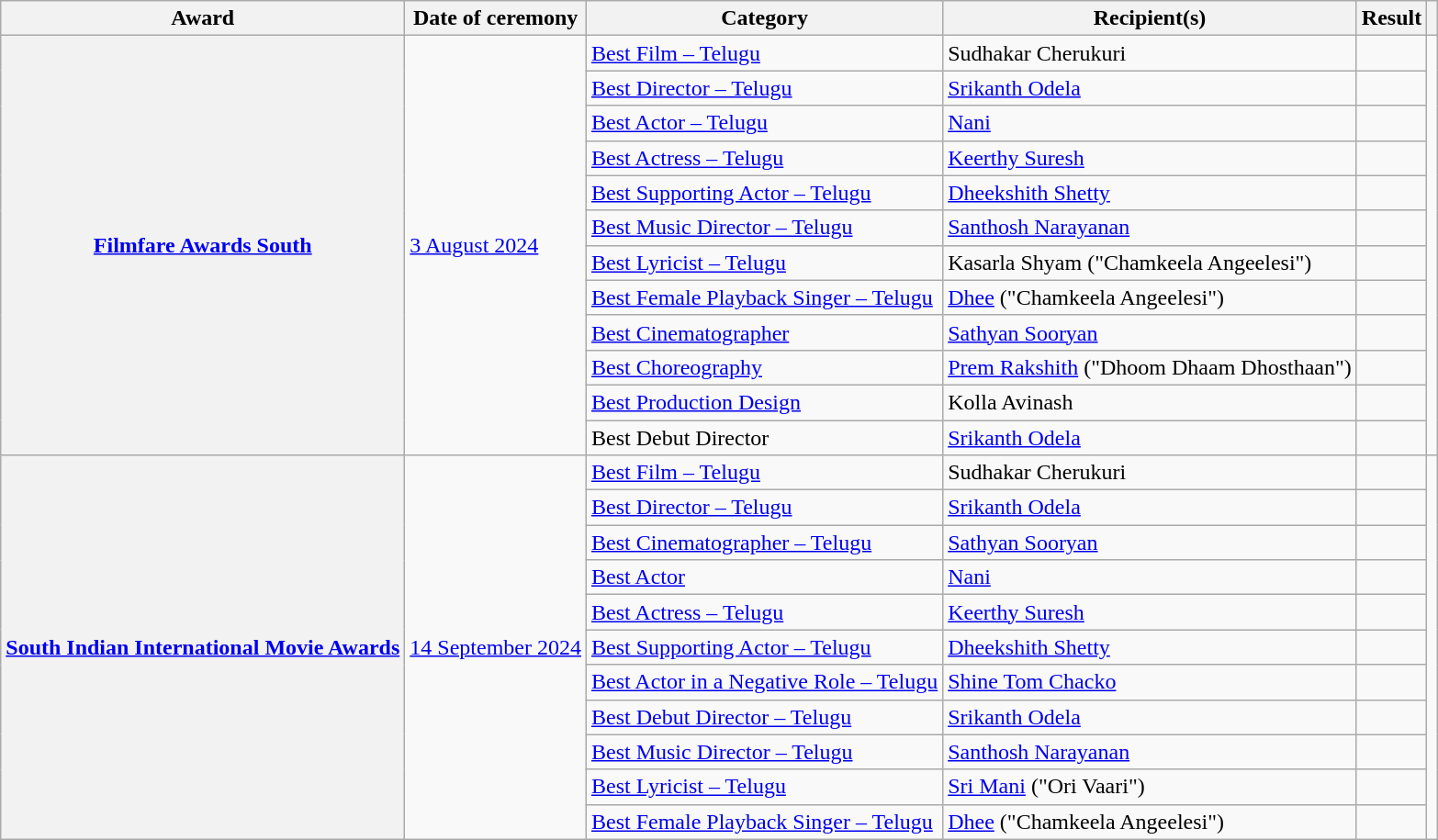<table class="wikitable plainrowheaders sortable">
<tr>
<th scope="col">Award</th>
<th scope="col">Date of ceremony</th>
<th scope="col">Category</th>
<th scope="col">Recipient(s)</th>
<th scope="col">Result</th>
<th scope="col" class="unsortable"></th>
</tr>
<tr>
<th rowspan="12" scope="row"><a href='#'>Filmfare Awards South</a></th>
<td rowspan="12"><a href='#'>3 August 2024</a></td>
<td><a href='#'>Best Film – Telugu</a></td>
<td>Sudhakar Cherukuri</td>
<td></td>
<td rowspan="12"></td>
</tr>
<tr>
<td><a href='#'>Best Director – Telugu</a></td>
<td><a href='#'>Srikanth Odela</a></td>
<td></td>
</tr>
<tr>
<td><a href='#'>Best Actor – Telugu</a></td>
<td><a href='#'>Nani</a></td>
<td></td>
</tr>
<tr>
<td><a href='#'>Best Actress – Telugu</a></td>
<td><a href='#'>Keerthy Suresh</a></td>
<td></td>
</tr>
<tr>
<td><a href='#'>Best Supporting Actor – Telugu</a></td>
<td><a href='#'>Dheekshith Shetty</a></td>
<td></td>
</tr>
<tr>
<td><a href='#'>Best Music Director – Telugu</a></td>
<td><a href='#'>Santhosh Narayanan</a></td>
<td></td>
</tr>
<tr>
<td><a href='#'>Best Lyricist – Telugu</a></td>
<td>Kasarla Shyam ("Chamkeela Angeelesi")</td>
<td></td>
</tr>
<tr>
<td><a href='#'>Best Female Playback Singer – Telugu</a></td>
<td><a href='#'>Dhee</a> ("Chamkeela Angeelesi")</td>
<td></td>
</tr>
<tr>
<td><a href='#'>Best Cinematographer</a></td>
<td><a href='#'>Sathyan Sooryan</a></td>
<td></td>
</tr>
<tr>
<td><a href='#'>Best Choreography</a></td>
<td><a href='#'>Prem Rakshith</a> ("Dhoom Dhaam Dhosthaan")</td>
<td></td>
</tr>
<tr>
<td><a href='#'>Best Production Design</a></td>
<td>Kolla Avinash</td>
<td></td>
</tr>
<tr>
<td>Best Debut Director</td>
<td><a href='#'>Srikanth Odela</a></td>
<td></td>
</tr>
<tr>
<th rowspan="11" scope="row"><a href='#'>South Indian International Movie Awards</a></th>
<td rowspan="11"><a href='#'>14 September 2024</a></td>
<td><a href='#'>Best Film – Telugu</a></td>
<td>Sudhakar Cherukuri</td>
<td></td>
<td rowspan="11"></td>
</tr>
<tr>
<td><a href='#'>Best Director – Telugu</a></td>
<td><a href='#'>Srikanth Odela</a></td>
<td></td>
</tr>
<tr>
<td><a href='#'>Best Cinematographer – Telugu</a></td>
<td><a href='#'>Sathyan Sooryan</a></td>
<td></td>
</tr>
<tr>
<td><a href='#'>Best Actor</a></td>
<td><a href='#'>Nani</a></td>
<td></td>
</tr>
<tr>
<td><a href='#'>Best Actress – Telugu</a></td>
<td><a href='#'>Keerthy Suresh</a></td>
<td></td>
</tr>
<tr>
<td><a href='#'>Best Supporting Actor – Telugu</a></td>
<td><a href='#'>Dheekshith Shetty</a></td>
<td></td>
</tr>
<tr>
<td><a href='#'>Best Actor in a Negative Role – Telugu</a></td>
<td><a href='#'>Shine Tom Chacko</a></td>
<td></td>
</tr>
<tr>
<td><a href='#'>Best Debut Director – Telugu</a></td>
<td><a href='#'>Srikanth Odela</a></td>
<td></td>
</tr>
<tr>
<td><a href='#'>Best Music Director – Telugu</a></td>
<td><a href='#'>Santhosh Narayanan</a></td>
<td></td>
</tr>
<tr>
<td><a href='#'>Best Lyricist – Telugu</a></td>
<td><a href='#'>Sri Mani</a> ("Ori Vaari")</td>
<td></td>
</tr>
<tr>
<td><a href='#'>Best Female Playback Singer – Telugu</a></td>
<td><a href='#'>Dhee</a> ("Chamkeela Angeelesi")</td>
<td></td>
</tr>
</table>
